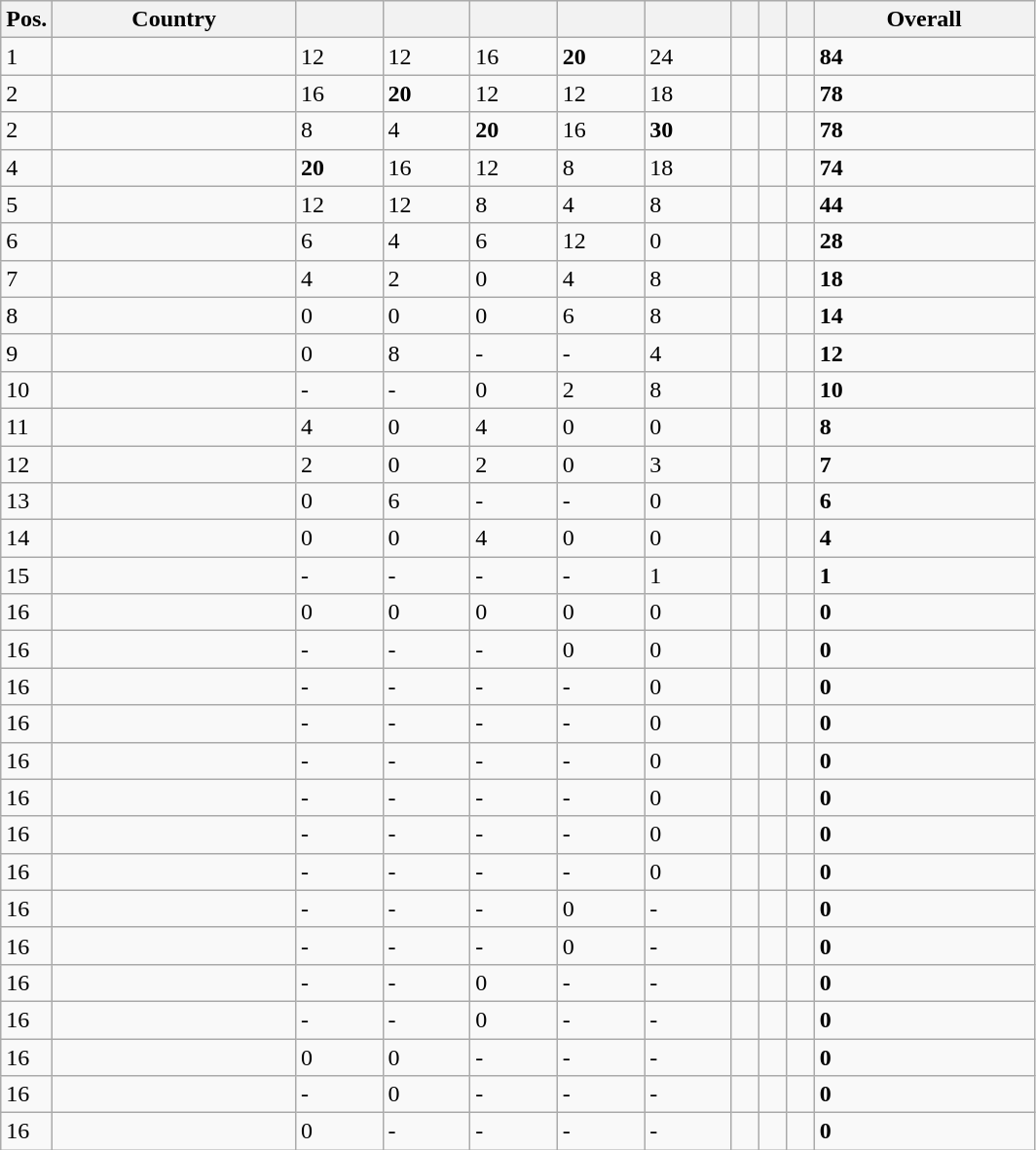<table class="wikitable">
<tr>
<th width=5%>Pos.</th>
<th>Country</th>
<th></th>
<th></th>
<th></th>
<th></th>
<th></th>
<th></th>
<th></th>
<th></th>
<th>Overall</th>
</tr>
<tr>
<td>1</td>
<td></td>
<td>12</td>
<td>12</td>
<td>16</td>
<td><strong>20</strong></td>
<td>24</td>
<td></td>
<td></td>
<td></td>
<td><strong>84</strong></td>
</tr>
<tr>
<td>2</td>
<td></td>
<td>16</td>
<td><strong>20</strong></td>
<td>12</td>
<td>12</td>
<td>18</td>
<td></td>
<td></td>
<td></td>
<td><strong>78</strong></td>
</tr>
<tr>
<td>2</td>
<td></td>
<td>8</td>
<td>4</td>
<td><strong>20</strong></td>
<td>16</td>
<td><strong>30</strong></td>
<td></td>
<td></td>
<td></td>
<td><strong>78</strong></td>
</tr>
<tr>
<td>4</td>
<td></td>
<td><strong>20</strong></td>
<td>16</td>
<td>12</td>
<td>8</td>
<td>18</td>
<td></td>
<td></td>
<td></td>
<td><strong>74</strong></td>
</tr>
<tr>
<td>5</td>
<td></td>
<td>12</td>
<td>12</td>
<td>8</td>
<td>4</td>
<td>8</td>
<td></td>
<td></td>
<td></td>
<td><strong>44</strong></td>
</tr>
<tr>
<td>6</td>
<td></td>
<td>6</td>
<td>4</td>
<td>6</td>
<td>12</td>
<td>0</td>
<td></td>
<td></td>
<td></td>
<td><strong>28</strong></td>
</tr>
<tr>
<td>7</td>
<td></td>
<td>4</td>
<td>2</td>
<td>0</td>
<td>4</td>
<td>8</td>
<td></td>
<td></td>
<td></td>
<td><strong>18</strong></td>
</tr>
<tr>
<td>8</td>
<td></td>
<td>0</td>
<td>0</td>
<td>0</td>
<td>6</td>
<td>8</td>
<td></td>
<td></td>
<td></td>
<td><strong>14</strong></td>
</tr>
<tr>
<td>9</td>
<td></td>
<td>0</td>
<td>8</td>
<td>-</td>
<td>-</td>
<td>4</td>
<td></td>
<td></td>
<td></td>
<td><strong>12</strong></td>
</tr>
<tr>
<td>10</td>
<td></td>
<td>-</td>
<td>-</td>
<td>0</td>
<td>2</td>
<td>8</td>
<td></td>
<td></td>
<td></td>
<td><strong>10</strong></td>
</tr>
<tr>
<td>11</td>
<td></td>
<td>4</td>
<td>0</td>
<td>4</td>
<td>0</td>
<td>0</td>
<td></td>
<td></td>
<td></td>
<td><strong>8</strong></td>
</tr>
<tr>
<td>12</td>
<td></td>
<td>2</td>
<td>0</td>
<td>2</td>
<td>0</td>
<td>3</td>
<td></td>
<td></td>
<td></td>
<td><strong>7</strong></td>
</tr>
<tr>
<td>13</td>
<td></td>
<td>0</td>
<td>6</td>
<td>-</td>
<td>-</td>
<td>0</td>
<td></td>
<td></td>
<td></td>
<td><strong>6</strong></td>
</tr>
<tr>
<td>14</td>
<td></td>
<td>0</td>
<td>0</td>
<td>4</td>
<td>0</td>
<td>0</td>
<td></td>
<td></td>
<td></td>
<td><strong>4</strong></td>
</tr>
<tr>
<td>15</td>
<td></td>
<td>-</td>
<td>-</td>
<td>-</td>
<td>-</td>
<td>1</td>
<td></td>
<td></td>
<td></td>
<td><strong>1</strong></td>
</tr>
<tr>
<td>16</td>
<td></td>
<td>0</td>
<td>0</td>
<td>0</td>
<td>0</td>
<td>0</td>
<td></td>
<td></td>
<td></td>
<td><strong>0</strong></td>
</tr>
<tr>
<td>16</td>
<td></td>
<td>-</td>
<td>-</td>
<td>-</td>
<td>0</td>
<td>0</td>
<td></td>
<td></td>
<td></td>
<td><strong>0</strong></td>
</tr>
<tr>
<td>16</td>
<td></td>
<td>-</td>
<td>-</td>
<td>-</td>
<td>-</td>
<td>0</td>
<td></td>
<td></td>
<td></td>
<td><strong>0</strong></td>
</tr>
<tr>
<td>16</td>
<td></td>
<td>-</td>
<td>-</td>
<td>-</td>
<td>-</td>
<td>0</td>
<td></td>
<td></td>
<td></td>
<td><strong>0</strong></td>
</tr>
<tr>
<td>16</td>
<td></td>
<td>-</td>
<td>-</td>
<td>-</td>
<td>-</td>
<td>0</td>
<td></td>
<td></td>
<td></td>
<td><strong>0</strong></td>
</tr>
<tr>
<td>16</td>
<td></td>
<td>-</td>
<td>-</td>
<td>-</td>
<td>-</td>
<td>0</td>
<td></td>
<td></td>
<td></td>
<td><strong>0</strong></td>
</tr>
<tr>
<td>16</td>
<td></td>
<td>-</td>
<td>-</td>
<td>-</td>
<td>-</td>
<td>0</td>
<td></td>
<td></td>
<td></td>
<td><strong>0</strong></td>
</tr>
<tr>
<td>16</td>
<td></td>
<td>-</td>
<td>-</td>
<td>-</td>
<td>-</td>
<td>0</td>
<td></td>
<td></td>
<td></td>
<td><strong>0</strong></td>
</tr>
<tr>
<td>16</td>
<td></td>
<td>-</td>
<td>-</td>
<td>-</td>
<td>0</td>
<td>-</td>
<td></td>
<td></td>
<td></td>
<td><strong>0</strong></td>
</tr>
<tr>
<td>16</td>
<td></td>
<td>-</td>
<td>-</td>
<td>-</td>
<td>0</td>
<td>-</td>
<td></td>
<td></td>
<td></td>
<td><strong>0</strong></td>
</tr>
<tr>
<td>16</td>
<td></td>
<td>-</td>
<td>-</td>
<td>0</td>
<td>-</td>
<td>-</td>
<td></td>
<td></td>
<td></td>
<td><strong>0</strong></td>
</tr>
<tr>
<td>16</td>
<td></td>
<td>-</td>
<td>-</td>
<td>0</td>
<td>-</td>
<td>-</td>
<td></td>
<td></td>
<td></td>
<td><strong>0</strong></td>
</tr>
<tr>
<td>16</td>
<td></td>
<td>0</td>
<td>0</td>
<td>-</td>
<td>-</td>
<td>-</td>
<td></td>
<td></td>
<td></td>
<td><strong>0</strong></td>
</tr>
<tr>
<td>16</td>
<td></td>
<td>-</td>
<td>0</td>
<td>-</td>
<td>-</td>
<td>-</td>
<td></td>
<td></td>
<td></td>
<td><strong>0</strong></td>
</tr>
<tr>
<td>16</td>
<td></td>
<td>0</td>
<td>-</td>
<td>-</td>
<td>-</td>
<td>-</td>
<td></td>
<td></td>
<td></td>
<td><strong>0</strong></td>
</tr>
</table>
